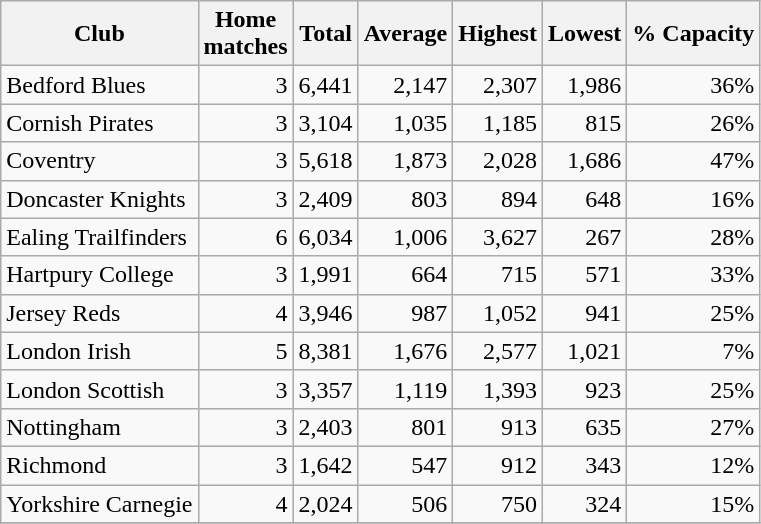<table class="wikitable sortable" style="text-align:right">
<tr>
<th>Club</th>
<th>Home<br>matches</th>
<th>Total</th>
<th>Average</th>
<th>Highest</th>
<th>Lowest</th>
<th>% Capacity</th>
</tr>
<tr>
<td style="text-align:left">Bedford Blues</td>
<td>3</td>
<td>6,441</td>
<td>2,147</td>
<td>2,307</td>
<td>1,986</td>
<td>36%</td>
</tr>
<tr>
<td style="text-align:left">Cornish Pirates</td>
<td>3</td>
<td>3,104</td>
<td>1,035</td>
<td>1,185</td>
<td>815</td>
<td>26%</td>
</tr>
<tr>
<td style="text-align:left">Coventry</td>
<td>3</td>
<td>5,618</td>
<td>1,873</td>
<td>2,028</td>
<td>1,686</td>
<td>47%</td>
</tr>
<tr>
<td style="text-align:left">Doncaster Knights</td>
<td>3</td>
<td>2,409</td>
<td>803</td>
<td>894</td>
<td>648</td>
<td>16%</td>
</tr>
<tr>
<td style="text-align:left">Ealing Trailfinders</td>
<td>6</td>
<td>6,034</td>
<td>1,006</td>
<td>3,627</td>
<td>267</td>
<td>28%</td>
</tr>
<tr>
<td style="text-align:left">Hartpury College</td>
<td>3</td>
<td>1,991</td>
<td>664</td>
<td>715</td>
<td>571</td>
<td>33%</td>
</tr>
<tr>
<td style="text-align:left">Jersey Reds</td>
<td>4</td>
<td>3,946</td>
<td>987</td>
<td>1,052</td>
<td>941</td>
<td>25%</td>
</tr>
<tr>
<td style="text-align:left">London Irish</td>
<td>5</td>
<td>8,381</td>
<td>1,676</td>
<td>2,577</td>
<td>1,021</td>
<td>7%</td>
</tr>
<tr>
<td style="text-align:left">London Scottish</td>
<td>3</td>
<td>3,357</td>
<td>1,119</td>
<td>1,393</td>
<td>923</td>
<td>25%</td>
</tr>
<tr>
<td style="text-align:left">Nottingham</td>
<td>3</td>
<td>2,403</td>
<td>801</td>
<td>913</td>
<td>635</td>
<td>27%</td>
</tr>
<tr>
<td style="text-align:left">Richmond</td>
<td>3</td>
<td>1,642</td>
<td>547</td>
<td>912</td>
<td>343</td>
<td>12%</td>
</tr>
<tr>
<td style="text-align:left">Yorkshire Carnegie</td>
<td>4</td>
<td>2,024</td>
<td>506</td>
<td>750</td>
<td>324</td>
<td>15%</td>
</tr>
<tr>
</tr>
</table>
